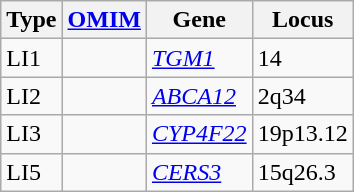<table class="wikitable">
<tr>
<th>Type</th>
<th><a href='#'>OMIM</a></th>
<th>Gene</th>
<th>Locus</th>
</tr>
<tr>
<td>LI1</td>
<td></td>
<td><em><a href='#'>TGM1</a></em></td>
<td>14</td>
</tr>
<tr>
<td>LI2</td>
<td></td>
<td><em><a href='#'>ABCA12</a></em></td>
<td>2q34</td>
</tr>
<tr>
<td>LI3</td>
<td></td>
<td><em><a href='#'>CYP4F22</a></em></td>
<td>19p13.12</td>
</tr>
<tr>
<td>LI5</td>
<td></td>
<td><em><a href='#'>CERS3</a></em></td>
<td>15q26.3</td>
</tr>
</table>
